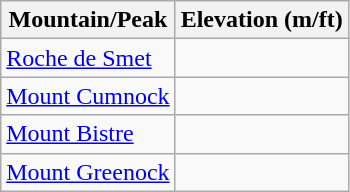<table class="wikitable">
<tr>
<th>Mountain/Peak</th>
<th colspan=2>Elevation (m/ft)</th>
</tr>
<tr>
<td><a href='#'>Roche de Smet</a></td>
<td></td>
</tr>
<tr>
<td><a href='#'>Mount Cumnock</a></td>
<td></td>
</tr>
<tr>
<td><a href='#'>Mount Bistre</a></td>
<td></td>
</tr>
<tr>
<td><a href='#'>Mount Greenock</a></td>
<td></td>
</tr>
</table>
